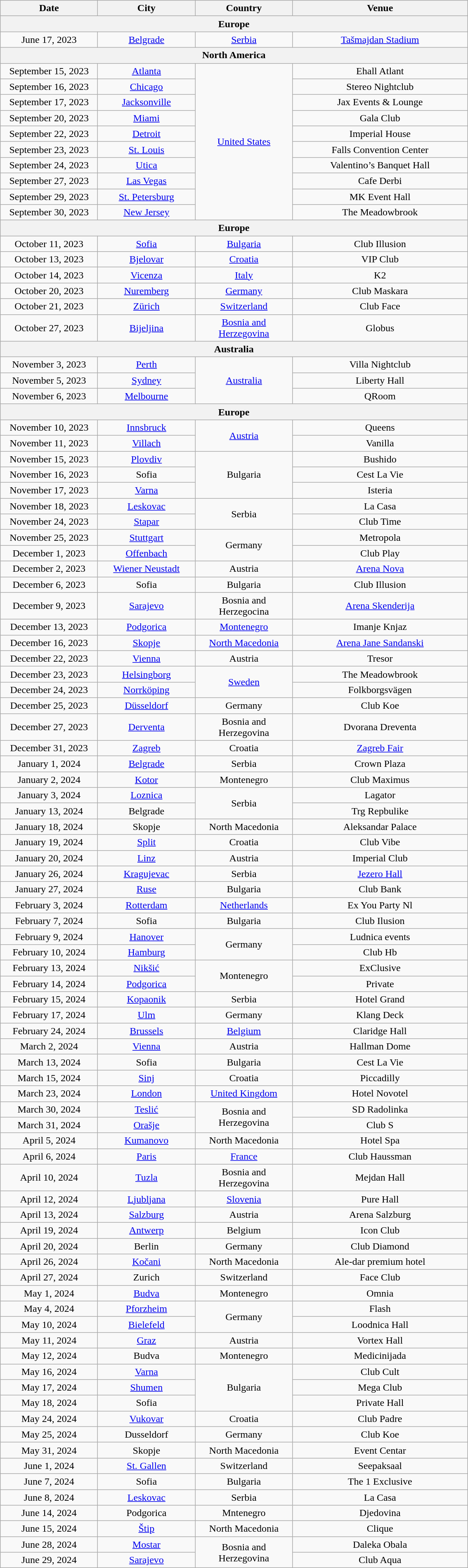<table class="wikitable" style="text-align:center;">
<tr>
<th width="150">Date</th>
<th width="150">City</th>
<th width="150">Country</th>
<th width="275">Venue</th>
</tr>
<tr>
<th colspan="4">Europe</th>
</tr>
<tr>
<td>June 17, 2023</td>
<td><a href='#'>Belgrade</a></td>
<td><a href='#'>Serbia</a></td>
<td><a href='#'>Tašmajdan Stadium</a></td>
</tr>
<tr>
<th colspan="4">North America</th>
</tr>
<tr>
<td>September 15, 2023</td>
<td><a href='#'>Atlanta</a></td>
<td rowspan="10"><a href='#'>United States</a></td>
<td>Ehall Atlant</td>
</tr>
<tr>
<td>September 16, 2023</td>
<td><a href='#'>Chicago</a></td>
<td>Stereo Nightclub</td>
</tr>
<tr>
<td>September 17, 2023</td>
<td><a href='#'>Jacksonville</a></td>
<td>Jax Events & Lounge</td>
</tr>
<tr>
<td>September 20, 2023</td>
<td><a href='#'>Miami</a></td>
<td>Gala Club</td>
</tr>
<tr>
<td>September 22, 2023</td>
<td><a href='#'>Detroit</a></td>
<td>Imperial House</td>
</tr>
<tr>
<td>September 23, 2023</td>
<td><a href='#'>St. Louis</a></td>
<td>Falls Convention Center</td>
</tr>
<tr>
<td>September 24, 2023</td>
<td><a href='#'>Utica</a></td>
<td>Valentino’s Banquet Hall</td>
</tr>
<tr>
<td>September 27, 2023</td>
<td><a href='#'>Las Vegas</a></td>
<td>Cafe Derbi</td>
</tr>
<tr>
<td>September 29, 2023</td>
<td><a href='#'>St. Petersburg</a></td>
<td>MK Event Hall</td>
</tr>
<tr>
<td>September 30, 2023</td>
<td><a href='#'>New Jersey</a></td>
<td>The Meadowbrook</td>
</tr>
<tr>
<th colspan="4">Europe</th>
</tr>
<tr>
<td>October 11, 2023</td>
<td><a href='#'>Sofia</a></td>
<td><a href='#'>Bulgaria</a></td>
<td>Club Illusion</td>
</tr>
<tr>
<td>October 13, 2023</td>
<td><a href='#'>Bjelovar</a></td>
<td><a href='#'>Croatia</a></td>
<td>VIP Club</td>
</tr>
<tr>
<td>October 14, 2023</td>
<td><a href='#'>Vicenza</a></td>
<td><a href='#'>Italy</a></td>
<td>K2</td>
</tr>
<tr>
<td>October 20, 2023</td>
<td><a href='#'>Nuremberg</a></td>
<td><a href='#'>Germany</a></td>
<td>Club Maskara</td>
</tr>
<tr>
<td>October 21, 2023</td>
<td><a href='#'>Zürich</a></td>
<td><a href='#'>Switzerland</a></td>
<td>Club Face</td>
</tr>
<tr>
<td>October 27, 2023</td>
<td><a href='#'>Bijeljina</a></td>
<td><a href='#'>Bosnia and Herzegovina</a></td>
<td>Globus</td>
</tr>
<tr>
<th colspan="4">Australia</th>
</tr>
<tr>
<td>November 3, 2023</td>
<td><a href='#'>Perth</a></td>
<td rowspan="3"><a href='#'>Australia</a></td>
<td>Villa Nightclub</td>
</tr>
<tr>
<td>November 5, 2023</td>
<td><a href='#'>Sydney</a></td>
<td>Liberty Hall</td>
</tr>
<tr>
<td>November 6, 2023</td>
<td><a href='#'>Melbourne</a></td>
<td>QRoom</td>
</tr>
<tr>
<th colspan="4">Europe</th>
</tr>
<tr>
<td>November 10, 2023</td>
<td><a href='#'>Innsbruck</a></td>
<td rowspan="2"><a href='#'>Austria</a></td>
<td>Queens</td>
</tr>
<tr>
<td>November 11, 2023</td>
<td><a href='#'>Villach</a></td>
<td>Vanilla</td>
</tr>
<tr>
<td>November 15, 2023</td>
<td><a href='#'>Plovdiv</a></td>
<td rowspan="3">Bulgaria</td>
<td>Bushido</td>
</tr>
<tr>
<td>November 16, 2023</td>
<td>Sofia</td>
<td>Cest La Vie</td>
</tr>
<tr>
<td>November 17, 2023</td>
<td><a href='#'>Varna</a></td>
<td>Isteria</td>
</tr>
<tr>
<td>November 18, 2023</td>
<td><a href='#'>Leskovac</a></td>
<td rowspan="2">Serbia</td>
<td>La Casa</td>
</tr>
<tr>
<td>November 24, 2023</td>
<td><a href='#'>Stapar</a></td>
<td>Club Time</td>
</tr>
<tr>
<td>November 25, 2023</td>
<td><a href='#'>Stuttgart</a></td>
<td rowspan="2">Germany</td>
<td>Metropola</td>
</tr>
<tr>
<td>December 1, 2023</td>
<td><a href='#'>Offenbach</a></td>
<td>Club Play</td>
</tr>
<tr>
<td>December 2, 2023</td>
<td><a href='#'>Wiener Neustadt</a></td>
<td>Austria</td>
<td><a href='#'>Arena Nova</a></td>
</tr>
<tr>
<td>December 6, 2023</td>
<td>Sofia</td>
<td>Bulgaria</td>
<td>Club Illusion</td>
</tr>
<tr>
<td>December 9, 2023</td>
<td><a href='#'>Sarajevo</a></td>
<td>Bosnia and Herzegocina</td>
<td><a href='#'>Arena Skenderija</a></td>
</tr>
<tr>
<td>December 13, 2023</td>
<td><a href='#'>Podgorica</a></td>
<td><a href='#'>Montenegro</a></td>
<td>Imanje Knjaz</td>
</tr>
<tr>
<td>December 16, 2023</td>
<td><a href='#'>Skopje</a></td>
<td><a href='#'>North Macedonia</a></td>
<td><a href='#'>Arena Jane Sandanski</a></td>
</tr>
<tr>
<td>December 22, 2023</td>
<td><a href='#'>Vienna</a></td>
<td>Austria</td>
<td>Tresor</td>
</tr>
<tr>
<td>December 23, 2023</td>
<td><a href='#'>Helsingborg</a></td>
<td rowspan="2"><a href='#'>Sweden</a></td>
<td>The Meadowbrook</td>
</tr>
<tr>
<td>December 24, 2023</td>
<td><a href='#'>Norrköping</a></td>
<td>Folkborgsvägen</td>
</tr>
<tr>
<td>December 25, 2023</td>
<td><a href='#'>Düsseldorf</a></td>
<td>Germany</td>
<td>Club Koe</td>
</tr>
<tr>
<td>December 27, 2023</td>
<td><a href='#'>Derventa</a></td>
<td>Bosnia and Herzegovina</td>
<td>Dvorana Dreventa</td>
</tr>
<tr>
<td>December 31, 2023</td>
<td><a href='#'>Zagreb</a></td>
<td>Croatia</td>
<td><a href='#'>Zagreb Fair</a></td>
</tr>
<tr>
<td>January 1, 2024</td>
<td><a href='#'>Belgrade</a></td>
<td>Serbia</td>
<td>Crown Plaza</td>
</tr>
<tr>
<td>January 2, 2024</td>
<td><a href='#'>Kotor</a></td>
<td>Montenegro</td>
<td>Club Maximus</td>
</tr>
<tr>
<td>January 3, 2024</td>
<td><a href='#'>Loznica</a></td>
<td rowspan="2">Serbia</td>
<td>Lagator</td>
</tr>
<tr>
<td>January 13, 2024</td>
<td>Belgrade</td>
<td>Trg Repbulike</td>
</tr>
<tr>
<td>January 18, 2024</td>
<td>Skopje</td>
<td>North Macedonia</td>
<td>Aleksandar Palace</td>
</tr>
<tr>
<td>January 19, 2024</td>
<td><a href='#'>Split</a></td>
<td>Croatia</td>
<td>Club Vibe</td>
</tr>
<tr>
<td>January 20, 2024</td>
<td><a href='#'>Linz</a></td>
<td>Austria</td>
<td>Imperial Club</td>
</tr>
<tr>
<td>January 26, 2024</td>
<td><a href='#'>Kragujevac</a></td>
<td>Serbia</td>
<td><a href='#'>Jezero Hall</a></td>
</tr>
<tr>
<td>January 27, 2024</td>
<td><a href='#'>Ruse</a></td>
<td>Bulgaria</td>
<td>Club Bank</td>
</tr>
<tr>
<td>February 3, 2024</td>
<td><a href='#'>Rotterdam</a></td>
<td><a href='#'>Netherlands</a></td>
<td>Ex You Party Nl</td>
</tr>
<tr>
<td>February 7, 2024</td>
<td>Sofia</td>
<td>Bulgaria</td>
<td>Club Ilusion</td>
</tr>
<tr>
<td>February 9, 2024</td>
<td><a href='#'>Hanover</a></td>
<td rowspan="2">Germany</td>
<td>Ludnica events</td>
</tr>
<tr>
<td>February 10, 2024</td>
<td><a href='#'>Hamburg</a></td>
<td>Club Hb</td>
</tr>
<tr>
<td>February 13, 2024</td>
<td><a href='#'>Nikšić</a></td>
<td rowspan="2">Montenegro</td>
<td>ExClusive</td>
</tr>
<tr>
<td>February 14, 2024</td>
<td><a href='#'>Podgorica</a></td>
<td>Private</td>
</tr>
<tr>
<td>February 15, 2024</td>
<td><a href='#'>Kopaonik</a></td>
<td>Serbia</td>
<td>Hotel Grand</td>
</tr>
<tr>
<td>February 17, 2024</td>
<td><a href='#'>Ulm</a></td>
<td>Germany</td>
<td>Klang Deck</td>
</tr>
<tr>
<td>February 24, 2024</td>
<td><a href='#'>Brussels</a></td>
<td><a href='#'>Belgium</a></td>
<td>Claridge Hall</td>
</tr>
<tr>
<td>March 2, 2024</td>
<td><a href='#'>Vienna</a></td>
<td>Austria</td>
<td>Hallman Dome</td>
</tr>
<tr>
<td>March 13, 2024</td>
<td>Sofia</td>
<td>Bulgaria</td>
<td>Cest La Vie</td>
</tr>
<tr>
<td>March 15, 2024</td>
<td><a href='#'>Sinj</a></td>
<td>Croatia</td>
<td>Piccadilly</td>
</tr>
<tr>
<td>March 23, 2024</td>
<td><a href='#'>London</a></td>
<td><a href='#'>United Kingdom</a></td>
<td>Hotel Novotel</td>
</tr>
<tr>
<td>March 30, 2024</td>
<td><a href='#'>Teslić</a></td>
<td rowspan="2">Bosnia and Herzegovina</td>
<td>SD Radolinka</td>
</tr>
<tr>
<td>March 31, 2024</td>
<td><a href='#'>Orašje</a></td>
<td>Club S</td>
</tr>
<tr>
<td>April 5, 2024</td>
<td><a href='#'>Kumanovo</a></td>
<td>North Macedonia</td>
<td>Hotel Spa</td>
</tr>
<tr>
<td>April 6, 2024</td>
<td><a href='#'>Paris</a></td>
<td><a href='#'>France</a></td>
<td>Club Haussman</td>
</tr>
<tr>
<td>April 10, 2024</td>
<td><a href='#'>Tuzla</a></td>
<td>Bosnia and Herzegovina</td>
<td>Mejdan Hall</td>
</tr>
<tr>
<td>April 12, 2024</td>
<td><a href='#'>Ljubljana</a></td>
<td><a href='#'>Slovenia</a></td>
<td>Pure Hall</td>
</tr>
<tr>
<td>April 13, 2024</td>
<td><a href='#'>Salzburg</a></td>
<td>Austria</td>
<td>Arena Salzburg</td>
</tr>
<tr>
<td>April 19, 2024</td>
<td><a href='#'>Antwerp</a></td>
<td>Belgium</td>
<td>Icon Club</td>
</tr>
<tr>
<td>April 20, 2024</td>
<td>Berlin</td>
<td>Germany</td>
<td>Club Diamond</td>
</tr>
<tr>
<td>April 26, 2024</td>
<td><a href='#'>Kočani</a></td>
<td>North Macedonia</td>
<td>Ale-dar premium hotel</td>
</tr>
<tr>
<td>April 27, 2024</td>
<td>Zurich</td>
<td>Switzerland</td>
<td>Face Club</td>
</tr>
<tr>
<td>May 1, 2024</td>
<td><a href='#'>Budva</a></td>
<td>Montenegro</td>
<td>Omnia</td>
</tr>
<tr>
<td>May 4, 2024</td>
<td><a href='#'>Pforzheim</a></td>
<td rowspan="2">Germany</td>
<td>Flash</td>
</tr>
<tr>
<td>May 10, 2024</td>
<td><a href='#'>Bielefeld</a></td>
<td>Loodnica Hall</td>
</tr>
<tr>
<td>May 11, 2024</td>
<td><a href='#'>Graz</a></td>
<td>Austria</td>
<td>Vortex Hall</td>
</tr>
<tr>
<td>May 12, 2024</td>
<td>Budva</td>
<td>Montenegro</td>
<td>Medicinijada</td>
</tr>
<tr>
<td>May 16, 2024</td>
<td><a href='#'>Varna</a></td>
<td rowspan="3">Bulgaria</td>
<td>Club Cult</td>
</tr>
<tr>
<td>May 17, 2024</td>
<td><a href='#'>Shumen</a></td>
<td>Mega Club</td>
</tr>
<tr>
<td>May 18, 2024</td>
<td>Sofia</td>
<td>Private Hall</td>
</tr>
<tr>
<td>May 24, 2024</td>
<td><a href='#'>Vukovar</a></td>
<td>Croatia</td>
<td>Club Padre</td>
</tr>
<tr>
<td>May 25, 2024</td>
<td>Dusseldorf</td>
<td>Germany</td>
<td>Club Koe</td>
</tr>
<tr>
<td>May 31, 2024</td>
<td>Skopje</td>
<td>North Macedonia</td>
<td>Event Centar</td>
</tr>
<tr>
<td>June 1, 2024</td>
<td><a href='#'>St. Gallen</a></td>
<td>Switzerland</td>
<td>Seepaksaal</td>
</tr>
<tr>
<td>June 7, 2024</td>
<td>Sofia</td>
<td>Bulgaria</td>
<td>The 1 Exclusive</td>
</tr>
<tr>
<td>June 8, 2024</td>
<td><a href='#'>Leskovac</a></td>
<td>Serbia</td>
<td>La Casa</td>
</tr>
<tr>
<td>June 14, 2024</td>
<td>Podgorica</td>
<td>Mntenegro</td>
<td>Djedovina</td>
</tr>
<tr>
<td>June 15, 2024</td>
<td><a href='#'>Štip</a></td>
<td>North Macedonia</td>
<td>Clique</td>
</tr>
<tr>
<td>June 28, 2024</td>
<td><a href='#'>Mostar</a></td>
<td rowspan="2">Bosnia and Herzegovina</td>
<td>Daleka Obala</td>
</tr>
<tr>
<td>June 29, 2024</td>
<td><a href='#'>Sarajevo</a></td>
<td>Club Aqua</td>
</tr>
</table>
